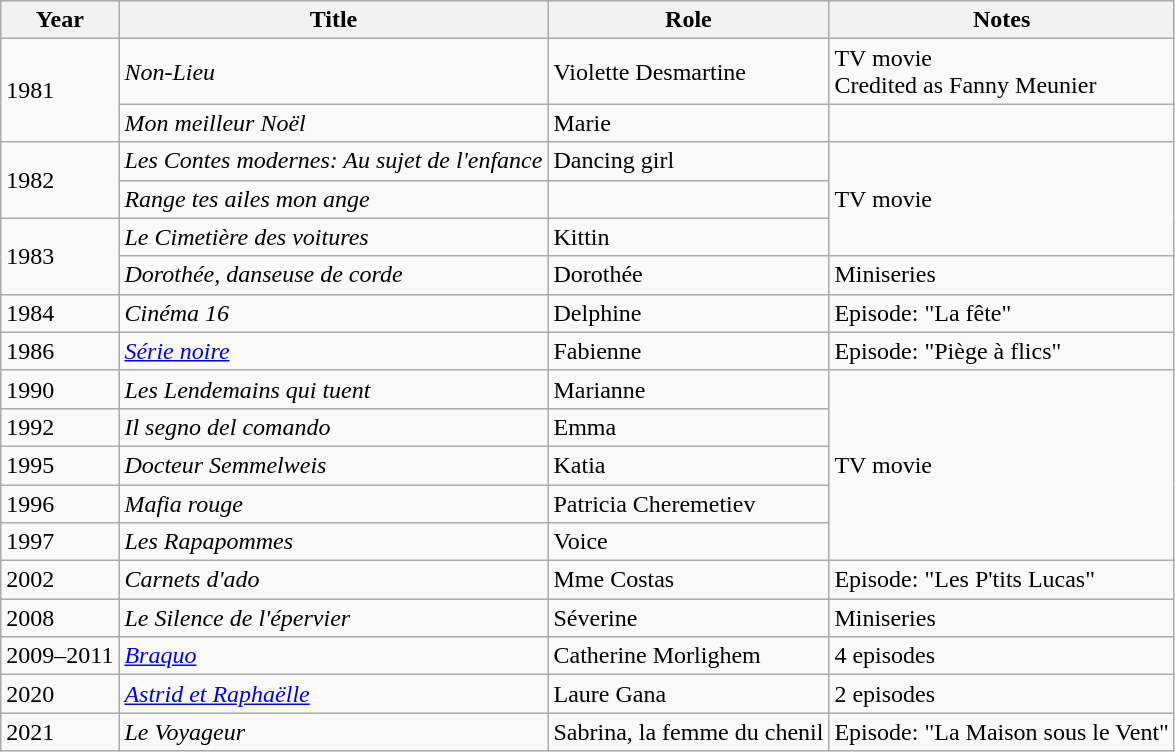<table class="wikitable sortable">
<tr>
<th>Year</th>
<th>Title</th>
<th>Role</th>
<th class="unsortable">Notes</th>
</tr>
<tr>
<td rowspan="2">1981</td>
<td><em>Non-Lieu</em></td>
<td>Violette Desmartine</td>
<td>TV movie<br>Credited as Fanny Meunier</td>
</tr>
<tr>
<td><em>Mon meilleur Noël</em></td>
<td>Marie</td>
<td></td>
</tr>
<tr>
<td rowspan="2">1982</td>
<td><em>Les Contes modernes: Au sujet de l'enfance</em></td>
<td>Dancing girl</td>
<td rowspan="3">TV movie</td>
</tr>
<tr>
<td><em>Range tes ailes mon ange</em></td>
<td></td>
</tr>
<tr>
<td rowspan="2">1983</td>
<td><em>Le Cimetière des voitures</em></td>
<td>Kittin</td>
</tr>
<tr>
<td><em>Dorothée, danseuse de corde</em></td>
<td>Dorothée</td>
<td>Miniseries</td>
</tr>
<tr>
<td>1984</td>
<td><em>Cinéma 16</em></td>
<td>Delphine</td>
<td>Episode: "La fête"</td>
</tr>
<tr>
<td>1986</td>
<td><em><a href='#'>Série noire</a></em></td>
<td>Fabienne</td>
<td>Episode: "Piège à flics"</td>
</tr>
<tr>
<td>1990</td>
<td><em>Les Lendemains qui tuent</em></td>
<td>Marianne</td>
<td rowspan="5">TV movie</td>
</tr>
<tr>
<td>1992</td>
<td><em>Il segno del comando</em></td>
<td>Emma</td>
</tr>
<tr>
<td>1995</td>
<td><em>Docteur Semmelweis</em></td>
<td>Katia</td>
</tr>
<tr>
<td>1996</td>
<td><em>Mafia rouge</em></td>
<td>Patricia Cheremetiev</td>
</tr>
<tr>
<td>1997</td>
<td><em>Les Rapapommes</em></td>
<td>Voice</td>
</tr>
<tr>
<td>2002</td>
<td><em>Carnets d'ado</em></td>
<td>Mme Costas</td>
<td>Episode: "Les P'tits Lucas"</td>
</tr>
<tr>
<td>2008</td>
<td><em>Le Silence de l'épervier</em></td>
<td>Séverine</td>
<td>Miniseries</td>
</tr>
<tr>
<td>2009–2011</td>
<td><em><a href='#'>Braquo</a></em></td>
<td>Catherine Morlighem</td>
<td>4 episodes</td>
</tr>
<tr>
<td>2020</td>
<td><em><a href='#'>Astrid et Raphaëlle</a></em></td>
<td>Laure Gana</td>
<td>2 episodes</td>
</tr>
<tr>
<td>2021</td>
<td><em>Le Voyageur</em></td>
<td>Sabrina, la femme du chenil</td>
<td>Episode: "La Maison sous le Vent"</td>
</tr>
</table>
